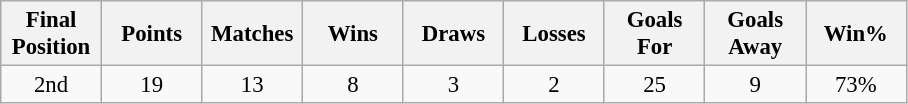<table class="wikitable" style="font-size: 95%; text-align: center;">
<tr>
<th width=60>Final Position</th>
<th width=60>Points</th>
<th width=60>Matches</th>
<th width=60>Wins</th>
<th width=60>Draws</th>
<th width=60>Losses</th>
<th width=60>Goals For</th>
<th width=60>Goals Away</th>
<th width=60>Win%</th>
</tr>
<tr>
<td>2nd</td>
<td>19</td>
<td>13</td>
<td>8</td>
<td>3</td>
<td>2</td>
<td>25</td>
<td>9</td>
<td>73%</td>
</tr>
</table>
